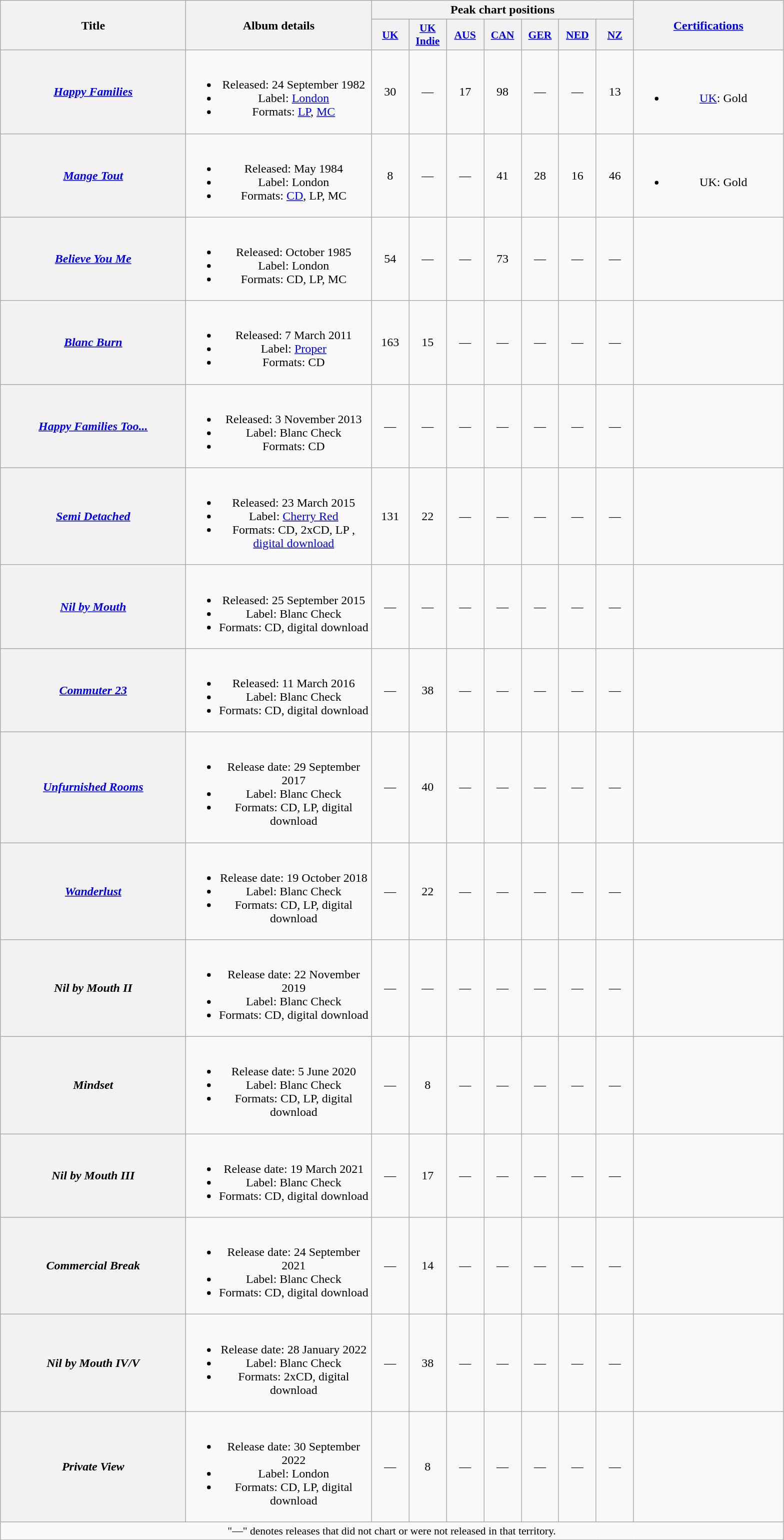<table class="wikitable plainrowheaders" style="text-align:center;">
<tr>
<th scope="col" rowspan="2" style="width:15em;">Title</th>
<th scope="col" rowspan="2" style="width:15em;">Album details</th>
<th colspan="7" scope="col">Peak chart positions</th>
<th rowspan="2" style="width:12em;"><a href='#'>Certifications</a></th>
</tr>
<tr>
<th scope="col" style="width:3em;font-size:90%;"><a href='#'>UK</a><br></th>
<th scope="col" style="width:3em;font-size:90%;"><a href='#'>UK Indie</a></th>
<th scope="col" style="width:3em;font-size:90%;"><a href='#'>AUS</a><br></th>
<th scope="col" style="width:3em;font-size:90%;"><a href='#'>CAN</a><br></th>
<th scope="col" style="width:3em;font-size:90%;"><a href='#'>GER</a><br></th>
<th scope="col" style="width:3em;font-size:90%;"><a href='#'>NED</a><br></th>
<th scope="col" style="width:3em;font-size:90%;"><a href='#'>NZ</a><br></th>
</tr>
<tr>
<th scope="row"><em><a href='#'>Happy Families</a></em></th>
<td><br><ul><li>Released: 24 September 1982</li><li>Label: <a href='#'>London</a></li><li>Formats: <a href='#'>LP</a>, <a href='#'>MC</a></li></ul></td>
<td>30</td>
<td>—</td>
<td>17</td>
<td>98</td>
<td>—</td>
<td>—</td>
<td>13</td>
<td><br><ul><li><a href='#'>UK</a>: Gold</li></ul></td>
</tr>
<tr>
<th scope="row"><em><a href='#'>Mange Tout</a></em></th>
<td><br><ul><li>Released: May 1984</li><li>Label: London</li><li>Formats: <a href='#'>CD</a>, LP, MC</li></ul></td>
<td>8</td>
<td>—</td>
<td>—</td>
<td>41</td>
<td>28</td>
<td>16</td>
<td>46</td>
<td><br><ul><li>UK: Gold</li></ul></td>
</tr>
<tr>
<th scope="row"><em><a href='#'>Believe You Me</a></em></th>
<td><br><ul><li>Released: October 1985</li><li>Label: London</li><li>Formats: CD, LP, MC</li></ul></td>
<td>54</td>
<td>—</td>
<td>—</td>
<td>73</td>
<td>—</td>
<td>—</td>
<td>—</td>
<td></td>
</tr>
<tr>
<th scope="row"><em><a href='#'>Blanc Burn</a></em></th>
<td><br><ul><li>Released: 7 March 2011</li><li>Label: <a href='#'>Proper</a></li><li>Formats: CD</li></ul></td>
<td>163</td>
<td>15</td>
<td>—</td>
<td>—</td>
<td>—</td>
<td>—</td>
<td>—</td>
<td></td>
</tr>
<tr>
<th scope="row"><em><a href='#'>Happy Families Too...</a></em></th>
<td><br><ul><li>Released: 3 November 2013</li><li>Label: Blanc Check</li><li>Formats: CD</li></ul></td>
<td>—</td>
<td>—</td>
<td>—</td>
<td>—</td>
<td>—</td>
<td>—</td>
<td>—</td>
<td></td>
</tr>
<tr>
<th scope="row"><em><a href='#'>Semi Detached</a></em></th>
<td><br><ul><li>Released: 23 March 2015</li><li>Label: <a href='#'>Cherry Red</a></li><li>Formats: CD, 2xCD, LP , <a href='#'>digital download</a></li></ul></td>
<td>131</td>
<td>22</td>
<td>—</td>
<td>—</td>
<td>—</td>
<td>—</td>
<td>—</td>
<td></td>
</tr>
<tr>
<th scope="row"><em><a href='#'>Nil by Mouth</a></em></th>
<td><br><ul><li>Released: 25 September 2015</li><li>Label: Blanc Check</li><li>Formats: CD, digital download</li></ul></td>
<td>—</td>
<td>—</td>
<td>—</td>
<td>—</td>
<td>—</td>
<td>—</td>
<td>—</td>
<td></td>
</tr>
<tr>
<th scope="row"><em><a href='#'>Commuter 23</a></em></th>
<td><br><ul><li>Released: 11 March 2016</li><li>Label: Blanc Check</li><li>Formats: CD, digital download</li></ul></td>
<td>—</td>
<td>38</td>
<td>—</td>
<td>—</td>
<td>—</td>
<td>—</td>
<td>—</td>
<td></td>
</tr>
<tr>
<th scope="row"><em><a href='#'>Unfurnished Rooms</a></em></th>
<td><br><ul><li>Release date: 29 September 2017</li><li>Label: Blanc Check</li><li>Formats: CD, LP, digital download</li></ul></td>
<td>—</td>
<td>40</td>
<td>—</td>
<td>—</td>
<td>—</td>
<td>—</td>
<td>—</td>
<td></td>
</tr>
<tr>
<th scope="row"><em><a href='#'>Wanderlust</a></em></th>
<td><br><ul><li>Release date: 19 October 2018</li><li>Label: Blanc Check</li><li>Formats: CD, LP, digital download</li></ul></td>
<td>—</td>
<td>22</td>
<td>—</td>
<td>—</td>
<td>—</td>
<td>—</td>
<td>—</td>
<td></td>
</tr>
<tr>
<th scope="row"><em>Nil by Mouth II</em></th>
<td><br><ul><li>Release date: 22 November 2019</li><li>Label: Blanc Check</li><li>Formats: CD, digital download</li></ul></td>
<td>—</td>
<td>—</td>
<td>—</td>
<td>—</td>
<td>—</td>
<td>—</td>
<td>—</td>
<td></td>
</tr>
<tr>
<th scope="row"><em>Mindset</em></th>
<td><br><ul><li>Release date: 5 June 2020</li><li>Label: Blanc Check</li><li>Formats: CD, LP, digital download</li></ul></td>
<td>—</td>
<td>8</td>
<td>—</td>
<td>—</td>
<td>—</td>
<td>—</td>
<td>—</td>
<td></td>
</tr>
<tr>
<th scope="row"><em>Nil by Mouth III</em></th>
<td><br><ul><li>Release date: 19 March 2021</li><li>Label: Blanc Check</li><li>Formats: CD, digital download</li></ul></td>
<td>—</td>
<td>17</td>
<td>—</td>
<td>—</td>
<td>—</td>
<td>—</td>
<td>—</td>
<td></td>
</tr>
<tr>
<th scope="row"><em>Commercial Break</em></th>
<td><br><ul><li>Release date: 24 September 2021</li><li>Label: Blanc Check</li><li>Formats: CD, digital download</li></ul></td>
<td>—</td>
<td>14</td>
<td>—</td>
<td>—</td>
<td>—</td>
<td>—</td>
<td>—</td>
<td></td>
</tr>
<tr>
<th scope="row"><em>Nil by Mouth IV/V</em></th>
<td><br><ul><li>Release date: 28 January 2022</li><li>Label: Blanc Check</li><li>Formats: 2xCD, digital download</li></ul></td>
<td>—</td>
<td>38</td>
<td>—</td>
<td>—</td>
<td>—</td>
<td>—</td>
<td>—</td>
<td></td>
</tr>
<tr>
<th scope="row"><em>Private View</em></th>
<td><br><ul><li>Release date: 30 September 2022</li><li>Label: London</li><li>Formats: CD, LP, digital download</li></ul></td>
<td>—</td>
<td>8</td>
<td>—</td>
<td>—</td>
<td>—</td>
<td>—</td>
<td>—</td>
<td></td>
</tr>
<tr>
<td colspan="10" style="font-size:90%">"—" denotes releases that did not chart or were not released in that territory.</td>
</tr>
</table>
